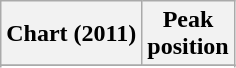<table class="wikitable sortable plainrowheaders" style="text-align:center;">
<tr>
<th scope="col">Chart (2011)</th>
<th scope="col">Peak<br>position</th>
</tr>
<tr>
</tr>
<tr>
</tr>
<tr>
</tr>
</table>
